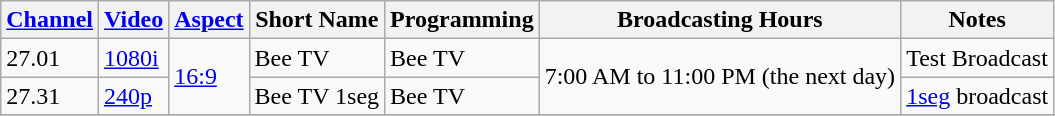<table class="wikitable">
<tr>
<th><a href='#'>Channel</a></th>
<th><a href='#'>Video</a></th>
<th><a href='#'>Aspect</a></th>
<th>Short Name</th>
<th>Programming</th>
<th>Broadcasting Hours</th>
<th>Notes</th>
</tr>
<tr>
<td>27.01</td>
<td rowspan="1"><a href='#'>1080i</a></td>
<td rowspan="2"><a href='#'>16:9</a></td>
<td>Bee TV</td>
<td>Bee TV <br> </td>
<td rowspan="2">7:00 AM to 11:00 PM (the next day)</td>
<td>Test Broadcast</td>
</tr>
<tr>
<td>27.31</td>
<td><a href='#'>240p</a></td>
<td>Bee TV 1seg</td>
<td>Bee TV</td>
<td><a href='#'>1seg</a> broadcast</td>
</tr>
<tr>
</tr>
</table>
